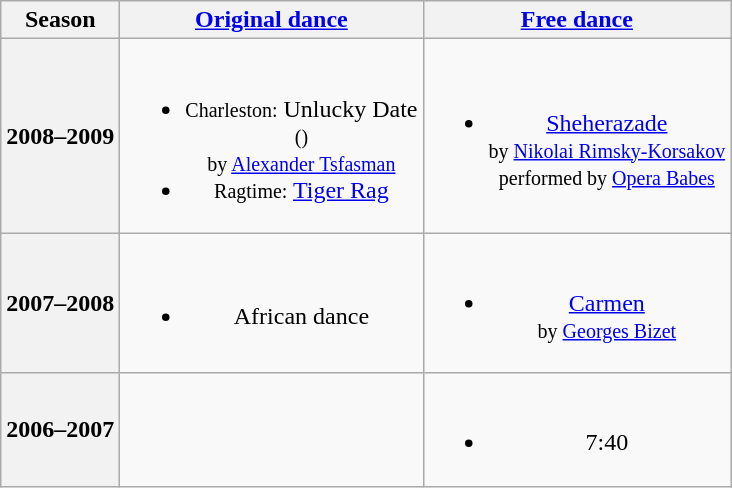<table class="wikitable" style="text-align:center">
<tr>
<th>Season</th>
<th><a href='#'>Original dance</a></th>
<th><a href='#'>Free dance</a></th>
</tr>
<tr>
<th>2008–2009 <br> </th>
<td><br><ul><li><small>Charleston:</small> Unlucky Date <br><small>() <br> by <a href='#'>Alexander Tsfasman</a> </small></li><li><small>Ragtime:</small> <a href='#'>Tiger Rag</a></li></ul></td>
<td><br><ul><li><a href='#'>Sheherazade</a> <br><small> by <a href='#'>Nikolai Rimsky-Korsakov</a> <br> performed by <a href='#'>Opera Babes</a> </small></li></ul></td>
</tr>
<tr>
<th>2007–2008</th>
<td><br><ul><li>African dance</li></ul></td>
<td><br><ul><li><a href='#'>Carmen</a> <br><small> by <a href='#'>Georges Bizet</a> </small></li></ul></td>
</tr>
<tr>
<th>2006–2007</th>
<td></td>
<td><br><ul><li>7:40</li></ul></td>
</tr>
</table>
